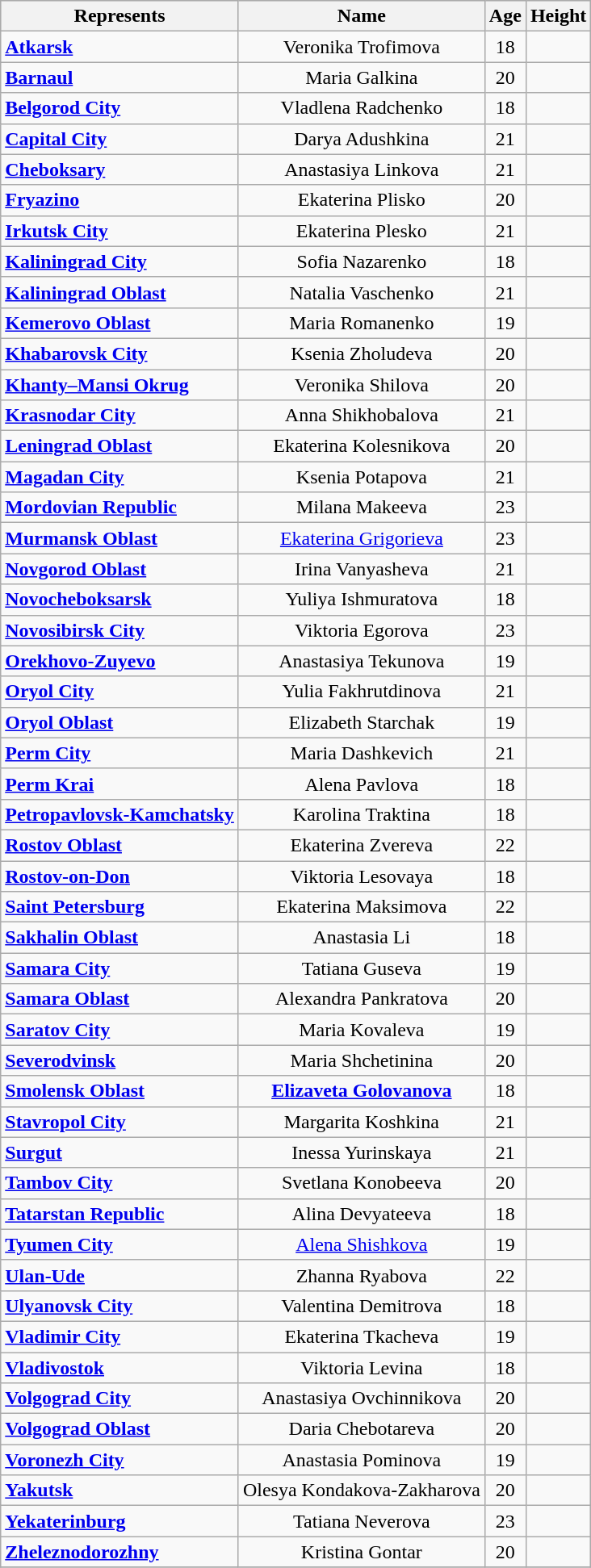<table class="sortable wikitable">
<tr style="background:#ccc;">
<th>Represents</th>
<th>Name</th>
<th>Age</th>
<th>Height</th>
</tr>
<tr>
<td><strong><a href='#'>Atkarsk</a></strong></td>
<td style="text-align:center;">Veronika Trofimova</td>
<td style="text-align:center;">18</td>
<td style="text-align:center;"></td>
</tr>
<tr>
<td> <strong><a href='#'>Barnaul</a></strong></td>
<td style="text-align:center;">Maria Galkina</td>
<td style="text-align:center;">20</td>
<td style="text-align:center;"></td>
</tr>
<tr>
<td> <strong><a href='#'>Belgorod City</a></strong></td>
<td style="text-align:center;">Vladlena Radchenko</td>
<td style="text-align:center;">18</td>
<td style="text-align:center;"></td>
</tr>
<tr>
<td> <strong><a href='#'>Capital City</a></strong></td>
<td style="text-align:center;">Darya Adushkina</td>
<td style="text-align:center;">21</td>
<td style="text-align:center;"></td>
</tr>
<tr>
<td> <strong><a href='#'>Cheboksary</a></strong></td>
<td style="text-align:center;">Anastasiya Linkova</td>
<td style="text-align:center;">21</td>
<td style="text-align:center;"></td>
</tr>
<tr>
<td> <strong><a href='#'>Fryazino</a></strong></td>
<td style="text-align:center;">Ekaterina Plisko</td>
<td style="text-align:center;">20</td>
<td style="text-align:center;"></td>
</tr>
<tr>
<td> <strong><a href='#'>Irkutsk City</a></strong></td>
<td style="text-align:center;">Ekaterina Plesko</td>
<td style="text-align:center;">21</td>
<td style="text-align:center;"></td>
</tr>
<tr>
<td> <strong><a href='#'>Kaliningrad City</a></strong></td>
<td style="text-align:center;">Sofia Nazarenko</td>
<td style="text-align:center;">18</td>
<td style="text-align:center;"></td>
</tr>
<tr>
<td> <strong><a href='#'>Kaliningrad Oblast</a></strong></td>
<td style="text-align:center;">Natalia Vaschenko</td>
<td style="text-align:center;">21</td>
<td style="text-align:center;"></td>
</tr>
<tr>
<td> <strong><a href='#'>Kemerovo Oblast</a></strong></td>
<td style="text-align:center;">Maria Romanenko</td>
<td style="text-align:center;">19</td>
<td style="text-align:center;"></td>
</tr>
<tr>
<td> <strong><a href='#'>Khabarovsk City</a></strong></td>
<td style="text-align:center;">Ksenia Zholudeva</td>
<td style="text-align:center;">20</td>
<td style="text-align:center;"></td>
</tr>
<tr>
<td> <strong><a href='#'>Khanty–Mansi Okrug</a></strong></td>
<td style="text-align:center;">Veronika Shilova</td>
<td style="text-align:center;">20</td>
<td style="text-align:center;"></td>
</tr>
<tr>
<td> <strong><a href='#'>Krasnodar City</a></strong></td>
<td style="text-align:center;">Anna Shikhobalova</td>
<td style="text-align:center;">21</td>
<td style="text-align:center;"></td>
</tr>
<tr>
<td> <strong><a href='#'>Leningrad Oblast</a></strong></td>
<td style="text-align:center;">Ekaterina Kolesnikova</td>
<td style="text-align:center;">20</td>
<td style="text-align:center;"></td>
</tr>
<tr>
<td> <strong><a href='#'>Magadan City</a></strong></td>
<td style="text-align:center;">Ksenia Potapova</td>
<td style="text-align:center;">21</td>
<td style="text-align:center;"></td>
</tr>
<tr>
<td> <strong><a href='#'>Mordovian Republic</a></strong></td>
<td style="text-align:center;">Milana Makeeva</td>
<td style="text-align:center;">23</td>
<td style="text-align:center;"></td>
</tr>
<tr>
<td> <strong><a href='#'>Murmansk Oblast</a></strong></td>
<td style="text-align:center;"><a href='#'>Ekaterina Grigorieva</a></td>
<td style="text-align:center;">23</td>
<td style="text-align:center;"></td>
</tr>
<tr>
<td> <strong><a href='#'>Novgorod Oblast</a></strong></td>
<td style="text-align:center;">Irina Vanyasheva</td>
<td style="text-align:center;">21</td>
<td style="text-align:center;"></td>
</tr>
<tr>
<td> <strong><a href='#'>Novocheboksarsk</a></strong></td>
<td style="text-align:center;">Yuliya Ishmuratova</td>
<td style="text-align:center;">18</td>
<td style="text-align:center;"></td>
</tr>
<tr>
<td> <strong><a href='#'>Novosibirsk City</a></strong></td>
<td style="text-align:center;">Viktoria Egorova</td>
<td style="text-align:center;">23</td>
<td style="text-align:center;"></td>
</tr>
<tr>
<td> <strong><a href='#'>Orekhovo-Zuyevo</a></strong></td>
<td style="text-align:center;">Anastasiya Tekunova</td>
<td style="text-align:center;">19</td>
<td style="text-align:center;"></td>
</tr>
<tr>
<td> <strong><a href='#'>Oryol City</a></strong></td>
<td style="text-align:center;">Yulia Fakhrutdinova</td>
<td style="text-align:center;">21</td>
<td style="text-align:center;"></td>
</tr>
<tr>
<td> <strong><a href='#'>Oryol Oblast</a></strong></td>
<td style="text-align:center;">Elizabeth Starchak</td>
<td style="text-align:center;">19</td>
<td style="text-align:center;"></td>
</tr>
<tr>
<td> <strong><a href='#'>Perm City</a></strong></td>
<td style="text-align:center;">Maria Dashkevich</td>
<td style="text-align:center;">21</td>
<td style="text-align:center;"></td>
</tr>
<tr>
<td> <strong><a href='#'>Perm Krai</a></strong></td>
<td style="text-align:center;">Alena Pavlova</td>
<td style="text-align:center;">18</td>
<td style="text-align:center;"></td>
</tr>
<tr>
<td> <strong><a href='#'>Petropavlovsk-Kamchatsky</a></strong></td>
<td style="text-align:center;">Karolina Traktina</td>
<td style="text-align:center;">18</td>
<td style="text-align:center;"></td>
</tr>
<tr>
<td> <strong><a href='#'>Rostov Oblast</a></strong></td>
<td style="text-align:center;">Ekaterina Zvereva</td>
<td style="text-align:center;">22</td>
<td style="text-align:center;"></td>
</tr>
<tr>
<td> <strong><a href='#'>Rostov-on-Don</a></strong></td>
<td style="text-align:center;">Viktoria Lesovaya</td>
<td style="text-align:center;">18</td>
<td style="text-align:center;"></td>
</tr>
<tr>
<td> <strong><a href='#'>Saint Petersburg</a></strong></td>
<td style="text-align:center;">Ekaterina Maksimova</td>
<td style="text-align:center;">22</td>
<td style="text-align:center;"></td>
</tr>
<tr>
<td> <strong><a href='#'>Sakhalin Oblast</a></strong></td>
<td style="text-align:center;">Anastasia Li</td>
<td style="text-align:center;">18</td>
<td style="text-align:center;"></td>
</tr>
<tr>
<td> <strong><a href='#'>Samara City</a></strong></td>
<td style="text-align:center;">Tatiana Guseva</td>
<td style="text-align:center;">19</td>
<td style="text-align:center;"></td>
</tr>
<tr>
<td> <strong><a href='#'>Samara Oblast</a></strong></td>
<td style="text-align:center;">Alexandra Pankratova</td>
<td style="text-align:center;">20</td>
<td style="text-align:center;"></td>
</tr>
<tr>
<td> <strong><a href='#'>Saratov City</a></strong></td>
<td style="text-align:center;">Maria Kovaleva</td>
<td style="text-align:center;">19</td>
<td style="text-align:center;"></td>
</tr>
<tr>
<td> <strong><a href='#'>Severodvinsk</a></strong></td>
<td style="text-align:center;">Maria Shchetinina</td>
<td style="text-align:center;">20</td>
<td style="text-align:center;"></td>
</tr>
<tr>
<td> <strong><a href='#'>Smolensk Oblast</a></strong></td>
<td style="text-align:center;"><strong><a href='#'>Elizaveta Golovanova</a></strong></td>
<td style="text-align:center;">18</td>
<td style="text-align:center;"></td>
</tr>
<tr>
<td> <strong><a href='#'>Stavropol City</a></strong></td>
<td style="text-align:center;">Margarita Koshkina</td>
<td style="text-align:center;">21</td>
<td style="text-align:center;"></td>
</tr>
<tr>
<td> <strong><a href='#'>Surgut</a></strong></td>
<td style="text-align:center;">Inessa Yurinskaya</td>
<td style="text-align:center;">21</td>
<td style="text-align:center;"></td>
</tr>
<tr>
<td> <strong><a href='#'>Tambov City</a></strong></td>
<td style="text-align:center;">Svetlana Konobeeva</td>
<td style="text-align:center;">20</td>
<td style="text-align:center;"></td>
</tr>
<tr>
<td> <strong><a href='#'>Tatarstan Republic</a></strong></td>
<td style="text-align:center;">Alina Devyateeva</td>
<td style="text-align:center;">18</td>
<td style="text-align:center;"></td>
</tr>
<tr>
<td> <strong><a href='#'>Tyumen City</a></strong></td>
<td style="text-align:center;"><a href='#'>Alena Shishkova</a></td>
<td style="text-align:center;">19</td>
<td style="text-align:center;"></td>
</tr>
<tr>
<td> <strong><a href='#'>Ulan-Ude</a></strong></td>
<td style="text-align:center;">Zhanna Ryabova</td>
<td style="text-align:center;">22</td>
<td style="text-align:center;"></td>
</tr>
<tr>
<td> <strong><a href='#'>Ulyanovsk City</a></strong></td>
<td style="text-align:center;">Valentina Demitrova</td>
<td style="text-align:center;">18</td>
<td style="text-align:center;"></td>
</tr>
<tr>
<td> <strong><a href='#'>Vladimir City</a></strong></td>
<td style="text-align:center;">Ekaterina Tkacheva</td>
<td style="text-align:center;">19</td>
<td style="text-align:center;"></td>
</tr>
<tr>
<td> <strong><a href='#'>Vladivostok</a></strong></td>
<td style="text-align:center;">Viktoria Levina</td>
<td style="text-align:center;">18</td>
<td style="text-align:center;"></td>
</tr>
<tr>
<td> <strong><a href='#'>Volgograd City</a></strong></td>
<td style="text-align:center;">Anastasiya Ovchinnikova</td>
<td style="text-align:center;">20</td>
<td style="text-align:center;"></td>
</tr>
<tr>
<td> <strong><a href='#'>Volgograd Oblast</a></strong></td>
<td style="text-align:center;">Daria Chebotareva</td>
<td style="text-align:center;">20</td>
<td style="text-align:center;"></td>
</tr>
<tr>
<td> <strong><a href='#'>Voronezh City</a></strong></td>
<td style="text-align:center;">Anastasia Pominova</td>
<td style="text-align:center;">19</td>
<td style="text-align:center;"></td>
</tr>
<tr>
<td> <strong><a href='#'>Yakutsk</a></strong></td>
<td style="text-align:center;">Olesya Kondakova-Zakharova</td>
<td style="text-align:center;">20</td>
<td style="text-align:center;"></td>
</tr>
<tr>
<td> <strong><a href='#'>Yekaterinburg</a></strong></td>
<td style="text-align:center;">Tatiana Neverova</td>
<td style="text-align:center;">23</td>
<td style="text-align:center;"></td>
</tr>
<tr>
<td> <strong><a href='#'>Zheleznodorozhny</a></strong></td>
<td style="text-align:center;">Kristina Gontar</td>
<td style="text-align:center;">20</td>
<td style="text-align:center;"></td>
</tr>
<tr>
</tr>
</table>
